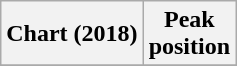<table class="wikitable sortable">
<tr>
<th>Chart (2018)</th>
<th>Peak<br>position</th>
</tr>
<tr>
</tr>
</table>
